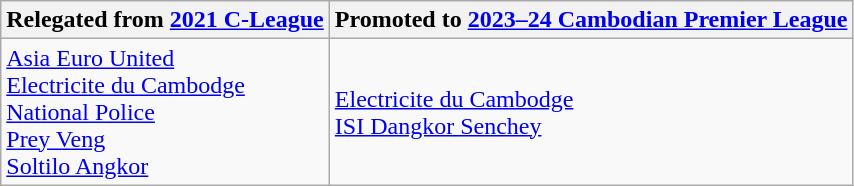<table class="wikitable">
<tr>
<th>Relegated from <a href='#'>2021 C-League</a></th>
<th>Promoted to <a href='#'>2023–24 Cambodian Premier League</a></th>
</tr>
<tr>
<td><a href='#'>Asia Euro United</a><br><a href='#'>Electricite du Cambodge</a><br><a href='#'>National Police</a><br><a href='#'>Prey Veng</a><br><a href='#'>Soltilo Angkor</a></td>
<td><a href='#'>Electricite du Cambodge</a><br><a href='#'>ISI Dangkor Senchey</a></td>
</tr>
</table>
